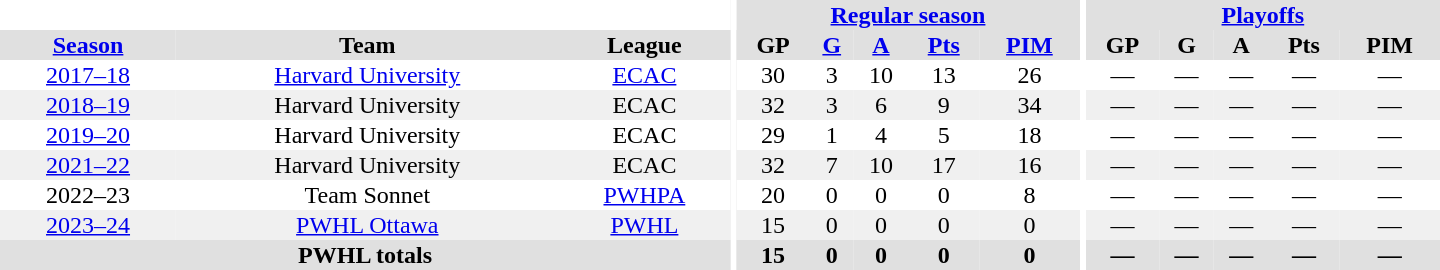<table border="0" cellpadding="1" cellspacing="0" style="text-align:center; width:60em">
<tr bgcolor="#e0e0e0">
<th colspan="3" bgcolor="#ffffff"></th>
<th rowspan="97" bgcolor="#ffffff"></th>
<th colspan="5"><a href='#'>Regular season</a></th>
<th rowspan="97" bgcolor="#ffffff"></th>
<th colspan="5"><a href='#'>Playoffs</a></th>
</tr>
<tr bgcolor="#e0e0e0">
<th><a href='#'>Season</a></th>
<th>Team</th>
<th>League</th>
<th>GP</th>
<th><a href='#'>G</a></th>
<th><a href='#'>A</a></th>
<th><a href='#'>Pts</a></th>
<th><a href='#'>PIM</a></th>
<th>GP</th>
<th>G</th>
<th>A</th>
<th>Pts</th>
<th>PIM</th>
</tr>
<tr>
<td><a href='#'>2017–18</a></td>
<td><a href='#'>Harvard University</a></td>
<td><a href='#'>ECAC</a></td>
<td>30</td>
<td>3</td>
<td>10</td>
<td>13</td>
<td>26</td>
<td>—</td>
<td>—</td>
<td>—</td>
<td>—</td>
<td>—</td>
</tr>
<tr bgcolor="#f0f0f0">
<td><a href='#'>2018–19</a></td>
<td>Harvard University</td>
<td>ECAC</td>
<td>32</td>
<td>3</td>
<td>6</td>
<td>9</td>
<td>34</td>
<td>—</td>
<td>—</td>
<td>—</td>
<td>—</td>
<td>—</td>
</tr>
<tr>
<td><a href='#'>2019–20</a></td>
<td>Harvard University</td>
<td>ECAC</td>
<td>29</td>
<td>1</td>
<td>4</td>
<td>5</td>
<td>18</td>
<td>—</td>
<td>—</td>
<td>—</td>
<td>—</td>
<td>—</td>
</tr>
<tr bgcolor="#f0f0f0">
<td><a href='#'>2021–22</a></td>
<td>Harvard University</td>
<td>ECAC</td>
<td>32</td>
<td>7</td>
<td>10</td>
<td>17</td>
<td>16</td>
<td>—</td>
<td>—</td>
<td>—</td>
<td>—</td>
<td>—</td>
</tr>
<tr>
<td>2022–23</td>
<td>Team Sonnet</td>
<td><a href='#'>PWHPA</a></td>
<td>20</td>
<td>0</td>
<td>0</td>
<td>0</td>
<td>8</td>
<td>—</td>
<td>—</td>
<td>—</td>
<td>—</td>
<td>—</td>
</tr>
<tr bgcolor="#f0f0f0">
<td><a href='#'>2023–24</a></td>
<td><a href='#'>PWHL Ottawa</a></td>
<td><a href='#'>PWHL</a></td>
<td>15</td>
<td>0</td>
<td>0</td>
<td>0</td>
<td>0</td>
<td>—</td>
<td>—</td>
<td>—</td>
<td>—</td>
<td>—</td>
</tr>
<tr bgcolor="#e0e0e0">
<th colspan="3">PWHL totals</th>
<th>15</th>
<th>0</th>
<th>0</th>
<th>0</th>
<th>0</th>
<th>—</th>
<th>—</th>
<th>—</th>
<th>—</th>
<th>—</th>
</tr>
</table>
